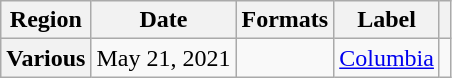<table class="wikitable plainrowheaders">
<tr>
<th scope="col">Region</th>
<th scope="col">Date</th>
<th scope="col">Formats</th>
<th scope="col">Label</th>
<th scope="col"></th>
</tr>
<tr>
<th scope="row">Various</th>
<td>May 21, 2021</td>
<td></td>
<td><a href='#'>Columbia</a></td>
<td style="text-align:center;"></td>
</tr>
</table>
